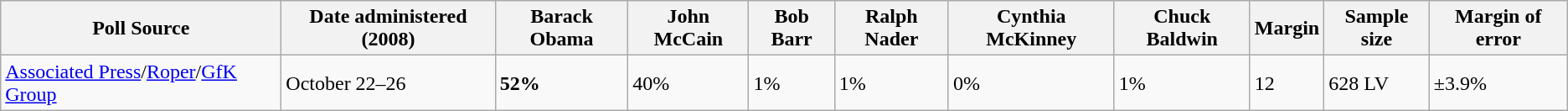<table class="wikitable collapsible">
<tr>
<th>Poll Source</th>
<th>Date administered (2008)</th>
<th>Barack Obama</th>
<th>John McCain</th>
<th>Bob Barr</th>
<th>Ralph Nader</th>
<th>Cynthia McKinney</th>
<th>Chuck Baldwin</th>
<th>Margin</th>
<th>Sample size</th>
<th>Margin of error</th>
</tr>
<tr>
<td><a href='#'>Associated Press</a>/<a href='#'>Roper</a>/<a href='#'>GfK Group</a></td>
<td>October 22–26</td>
<td><strong>52%</strong></td>
<td>40%</td>
<td>1%</td>
<td>1%</td>
<td>0%</td>
<td>1%</td>
<td>12</td>
<td>628 LV</td>
<td>±3.9%</td>
</tr>
</table>
